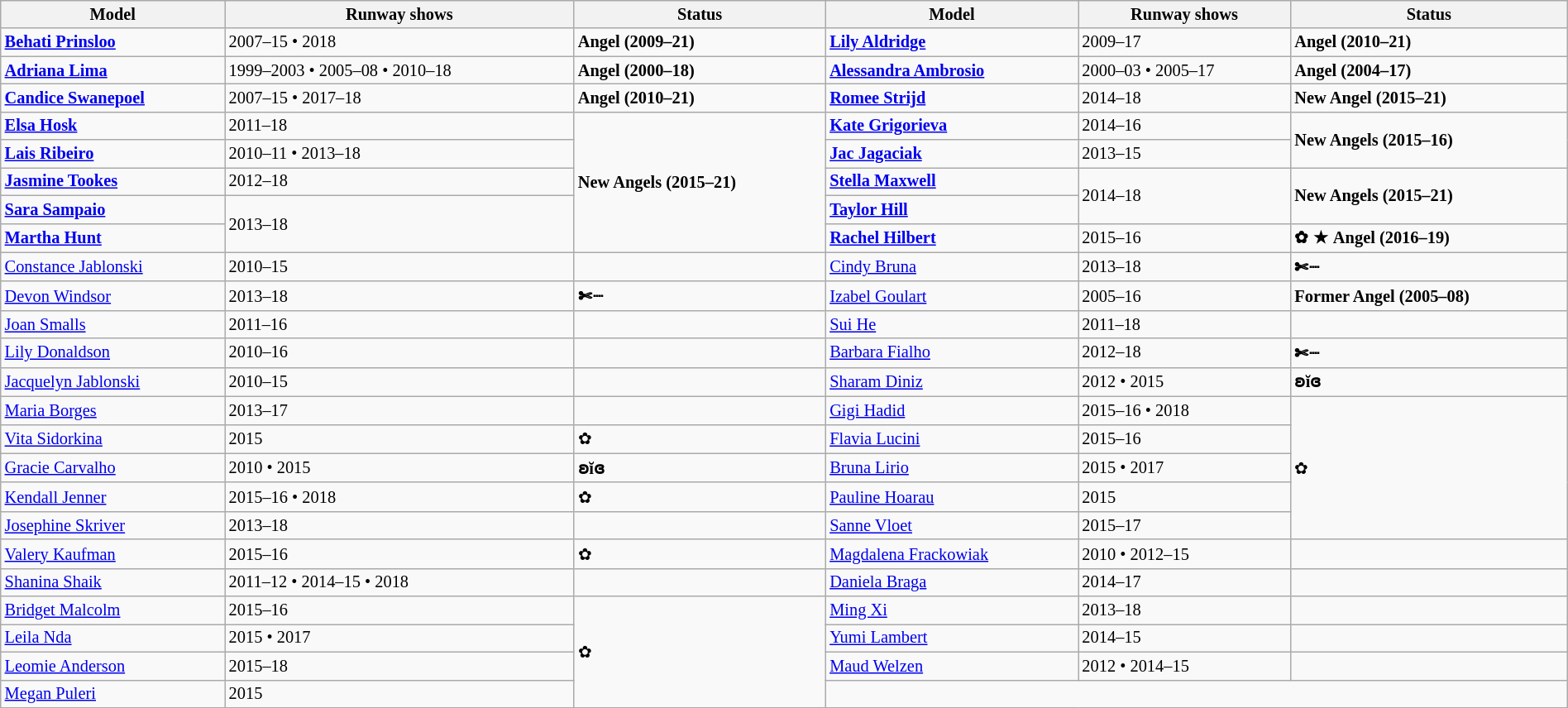<table class="sortable wikitable"  style="font-size:85%; width:100%;">
<tr>
<th style="text-align:center;">Model</th>
<th style="text-align:center;">Runway shows</th>
<th style="text-align:center;">Status</th>
<th style="text-align:center;">Model</th>
<th style="text-align:center;">Runway shows</th>
<th style="text-align:center;">Status</th>
</tr>
<tr>
<td><strong> <a href='#'>Behati Prinsloo</a> </strong></td>
<td>2007–15 • 2018</td>
<td><strong> Angel (2009–21)</strong></td>
<td><strong> <a href='#'>Lily Aldridge</a> </strong></td>
<td>2009–17</td>
<td><strong> Angel (2010–21)</strong></td>
</tr>
<tr>
<td><strong> <a href='#'>Adriana Lima</a> </strong></td>
<td>1999–2003 • 2005–08 • 2010–18</td>
<td><strong> Angel (2000–18)</strong></td>
<td><strong> <a href='#'>Alessandra Ambrosio</a> </strong></td>
<td>2000–03 • 2005–17</td>
<td><strong> Angel (2004–17)</strong></td>
</tr>
<tr>
<td><strong> <a href='#'>Candice Swanepoel</a> </strong></td>
<td>2007–15 • 2017–18</td>
<td><strong> Angel (2010–21)</strong></td>
<td><strong> <a href='#'>Romee Strijd</a> </strong></td>
<td>2014–18</td>
<td><strong>New  Angel (2015–21)</strong></td>
</tr>
<tr>
<td><strong> <a href='#'>Elsa Hosk</a> </strong></td>
<td>2011–18</td>
<td rowspan="5"><strong>New  Angels (2015–21)</strong></td>
<td><strong> <a href='#'>Kate Grigorieva</a> </strong></td>
<td>2014–16</td>
<td rowspan="2"><strong>New  Angels (2015–16)</strong></td>
</tr>
<tr>
<td><strong> <a href='#'>Lais Ribeiro</a> </strong></td>
<td>2010–11 • 2013–18</td>
<td><strong> <a href='#'>Jac Jagaciak</a> </strong></td>
<td>2013–15</td>
</tr>
<tr>
<td><strong> <a href='#'>Jasmine Tookes</a> </strong></td>
<td>2012–18</td>
<td><strong> <a href='#'>Stella Maxwell</a> </strong></td>
<td rowspan="2">2014–18</td>
<td rowspan="2"><strong>New  Angels (2015–21)</strong></td>
</tr>
<tr>
<td><strong> <a href='#'>Sara Sampaio</a> </strong></td>
<td rowspan="2">2013–18</td>
<td><strong> <a href='#'>Taylor Hill</a> </strong></td>
</tr>
<tr>
<td><strong> <a href='#'>Martha Hunt</a> </strong></td>
<td><strong> <a href='#'>Rachel Hilbert</a></strong></td>
<td>2015–16</td>
<td><strong>✿ ★  Angel (2016–19)</strong></td>
</tr>
<tr>
<td> <a href='#'>Constance Jablonski</a></td>
<td>2010–15</td>
<td></td>
<td> <a href='#'>Cindy Bruna</a></td>
<td>2013–18</td>
<td><strong>✄┈</strong></td>
</tr>
<tr>
<td> <a href='#'>Devon Windsor</a></td>
<td>2013–18</td>
<td><strong>✄┈</strong></td>
<td> <a href='#'>Izabel Goulart</a></td>
<td>2005–16</td>
<td><strong>Former  Angel (2005–08)</strong></td>
</tr>
<tr>
<td> <a href='#'>Joan Smalls</a></td>
<td>2011–16</td>
<td></td>
<td> <a href='#'>Sui He</a></td>
<td>2011–18</td>
<td></td>
</tr>
<tr>
<td> <a href='#'>Lily Donaldson</a></td>
<td>2010–16</td>
<td></td>
<td> <a href='#'>Barbara Fialho</a></td>
<td>2012–18</td>
<td><strong>✄┈</strong></td>
</tr>
<tr>
<td> <a href='#'>Jacquelyn Jablonski</a></td>
<td>2010–15</td>
<td></td>
<td> <a href='#'>Sharam Diniz</a></td>
<td>2012 • 2015</td>
<td><strong>ʚĭɞ</strong></td>
</tr>
<tr>
<td> <a href='#'>Maria Borges</a></td>
<td>2013–17</td>
<td></td>
<td> <a href='#'>Gigi Hadid</a></td>
<td>2015–16 • 2018</td>
<td rowspan="5">✿</td>
</tr>
<tr>
<td> <a href='#'>Vita Sidorkina</a></td>
<td>2015</td>
<td>✿</td>
<td> <a href='#'>Flavia Lucini</a></td>
<td>2015–16</td>
</tr>
<tr>
<td> <a href='#'>Gracie Carvalho</a></td>
<td>2010 • 2015</td>
<td><strong>ʚĭɞ</strong></td>
<td> <a href='#'>Bruna Lirio</a></td>
<td>2015 • 2017</td>
</tr>
<tr>
<td> <a href='#'>Kendall Jenner</a></td>
<td>2015–16 • 2018</td>
<td>✿</td>
<td> <a href='#'>Pauline Hoarau</a></td>
<td>2015</td>
</tr>
<tr>
<td> <a href='#'>Josephine Skriver</a></td>
<td>2013–18</td>
<td></td>
<td> <a href='#'>Sanne Vloet</a></td>
<td>2015–17</td>
</tr>
<tr>
<td> <a href='#'>Valery Kaufman</a></td>
<td>2015–16</td>
<td>✿</td>
<td> <a href='#'>Magdalena Frackowiak</a></td>
<td>2010 • 2012–15</td>
<td></td>
</tr>
<tr>
<td> <a href='#'>Shanina Shaik</a></td>
<td>2011–12 • 2014–15 • 2018</td>
<td></td>
<td> <a href='#'>Daniela Braga</a></td>
<td>2014–17</td>
<td></td>
</tr>
<tr>
<td> <a href='#'>Bridget Malcolm</a></td>
<td>2015–16</td>
<td rowspan="4">✿</td>
<td> <a href='#'>Ming Xi</a></td>
<td>2013–18</td>
<td></td>
</tr>
<tr>
<td> <a href='#'>Leila Nda</a></td>
<td>2015 • 2017</td>
<td> <a href='#'>Yumi Lambert</a></td>
<td>2014–15</td>
<td></td>
</tr>
<tr>
<td> <a href='#'>Leomie Anderson</a></td>
<td>2015–18</td>
<td> <a href='#'>Maud Welzen</a></td>
<td>2012 • 2014–15</td>
<td></td>
</tr>
<tr>
<td> <a href='#'>Megan Puleri</a></td>
<td>2015</td>
<td colspan="3"></td>
</tr>
</table>
